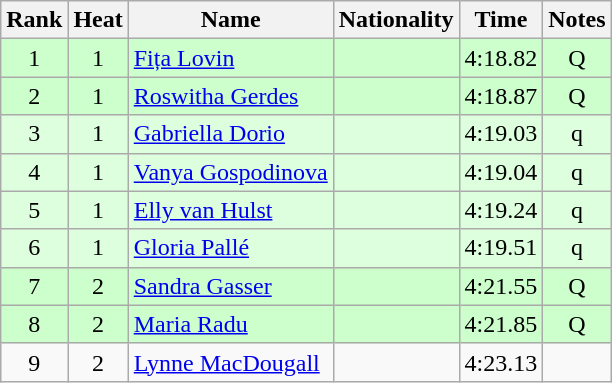<table class="wikitable sortable" style="text-align:center">
<tr>
<th>Rank</th>
<th>Heat</th>
<th>Name</th>
<th>Nationality</th>
<th>Time</th>
<th>Notes</th>
</tr>
<tr bgcolor=ccffcc>
<td>1</td>
<td>1</td>
<td align="left"><a href='#'>Fița Lovin</a></td>
<td align=left></td>
<td>4:18.82</td>
<td>Q</td>
</tr>
<tr bgcolor=ccffcc>
<td>2</td>
<td>1</td>
<td align="left"><a href='#'>Roswitha Gerdes</a></td>
<td align=left></td>
<td>4:18.87</td>
<td>Q</td>
</tr>
<tr bgcolor=ddffdd>
<td>3</td>
<td>1</td>
<td align="left"><a href='#'>Gabriella Dorio</a></td>
<td align=left></td>
<td>4:19.03</td>
<td>q</td>
</tr>
<tr bgcolor=ddffdd>
<td>4</td>
<td>1</td>
<td align="left"><a href='#'>Vanya Gospodinova</a></td>
<td align=left></td>
<td>4:19.04</td>
<td>q</td>
</tr>
<tr bgcolor=ddffdd>
<td>5</td>
<td>1</td>
<td align="left"><a href='#'>Elly van Hulst</a></td>
<td align=left></td>
<td>4:19.24</td>
<td>q</td>
</tr>
<tr bgcolor=ddffdd>
<td>6</td>
<td>1</td>
<td align="left"><a href='#'>Gloria Pallé</a></td>
<td align=left></td>
<td>4:19.51</td>
<td>q</td>
</tr>
<tr bgcolor=ccffcc>
<td>7</td>
<td>2</td>
<td align="left"><a href='#'>Sandra Gasser</a></td>
<td align=left></td>
<td>4:21.55</td>
<td>Q</td>
</tr>
<tr bgcolor=ccffcc>
<td>8</td>
<td>2</td>
<td align="left"><a href='#'>Maria Radu</a></td>
<td align=left></td>
<td>4:21.85</td>
<td>Q</td>
</tr>
<tr>
<td>9</td>
<td>2</td>
<td align="left"><a href='#'>Lynne MacDougall</a></td>
<td align=left></td>
<td>4:23.13</td>
<td></td>
</tr>
</table>
